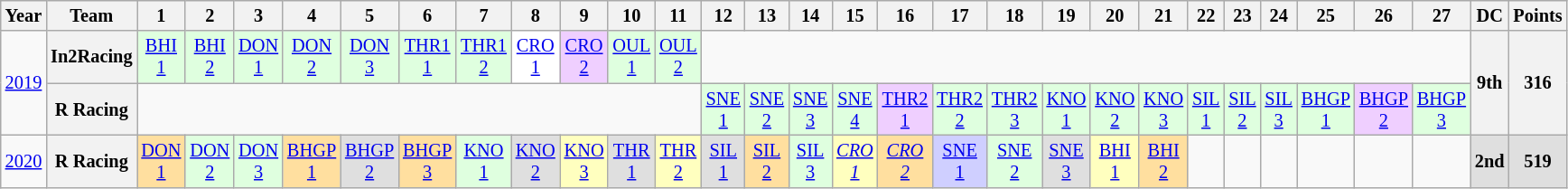<table class="wikitable" style="text-align:center; font-size:85%">
<tr>
<th>Year</th>
<th>Team</th>
<th>1</th>
<th>2</th>
<th>3</th>
<th>4</th>
<th>5</th>
<th>6</th>
<th>7</th>
<th>8</th>
<th>9</th>
<th>10</th>
<th>11</th>
<th>12</th>
<th>13</th>
<th>14</th>
<th>15</th>
<th>16</th>
<th>17</th>
<th>18</th>
<th>19</th>
<th>20</th>
<th>21</th>
<th>22</th>
<th>23</th>
<th>24</th>
<th>25</th>
<th>26</th>
<th>27</th>
<th>DC</th>
<th>Points</th>
</tr>
<tr>
<td rowspan=2><a href='#'>2019</a></td>
<th nowrap>In2Racing</th>
<td style="background:#DFFFDF;"><a href='#'>BHI<br>1</a><br></td>
<td style="background:#DFFFDF;"><a href='#'>BHI<br>2</a><br></td>
<td style="background:#DFFFDF;"><a href='#'>DON<br>1</a><br></td>
<td style="background:#DFFFDF;"><a href='#'>DON<br>2</a><br></td>
<td style="background:#DFFFDF;"><a href='#'>DON<br>3</a><br></td>
<td style="background:#DFFFDF"><a href='#'>THR1<br>1</a><br></td>
<td style="background:#DFFFDF;"><a href='#'>THR1<br>2</a><br></td>
<td style="background:#FFFFFF;"><a href='#'>CRO<br>1</a><br></td>
<td style="background:#EFCFFF;"><a href='#'>CRO<br>2</a><br></td>
<td style="background:#DFFFDF;"><a href='#'>OUL<br>1</a><br></td>
<td style="background:#DFFFDF;"><a href='#'>OUL<br>2</a><br></td>
<td colspan=16></td>
<th rowspan="2">9th</th>
<th rowspan="2">316</th>
</tr>
<tr>
<th nowrap>R Racing</th>
<td colspan=11></td>
<td style="background:#DFFFDF;"><a href='#'>SNE<br>1</a><br></td>
<td style="background:#DFFFDF;"><a href='#'>SNE<br>2</a><br></td>
<td style="background:#DFFFDF;"><a href='#'>SNE<br>3</a><br></td>
<td style="background:#DFFFDF;"><a href='#'>SNE<br>4</a><br></td>
<td style="background:#EFCFFF;"><a href='#'>THR2<br>1</a><br></td>
<td style="background:#DFFFDF;"><a href='#'>THR2<br>2</a><br></td>
<td style="background:#DFFFDF;"><a href='#'>THR2<br>3</a><br></td>
<td style="background:#DFFFDF;"><a href='#'>KNO<br>1</a><br></td>
<td style="background:#DFFFDF;"><a href='#'>KNO<br>2</a><br></td>
<td style="background:#DFFFDF;"><a href='#'>KNO<br>3</a><br></td>
<td style="background:#DFFFDF;"><a href='#'>SIL<br>1</a><br></td>
<td style="background:#DFFFDF;"><a href='#'>SIL<br>2</a><br></td>
<td style="background:#DFFFDF;"><a href='#'>SIL<br>3</a><br></td>
<td style="background:#DFFFDF;"><a href='#'>BHGP<br>1</a><br></td>
<td style="background:#EFCFFF;"><a href='#'>BHGP<br>2</a><br></td>
<td style="background:#DFFFDF;"><a href='#'>BHGP<br>3</a><br></td>
</tr>
<tr>
<td><a href='#'>2020</a></td>
<th nowrap>R Racing</th>
<td style="background:#FFDF9F;"><a href='#'>DON<br>1</a><br></td>
<td style="background:#DFFFDF;"><a href='#'>DON<br>2</a><br></td>
<td style="background:#DFFFDF;"><a href='#'>DON<br>3</a><br></td>
<td style="background:#FFDF9F;"><a href='#'>BHGP<br>1</a><br></td>
<td style="background:#DFDFDF;"><a href='#'>BHGP<br>2</a><br></td>
<td style="background:#FFDF9F;"><a href='#'>BHGP<br>3</a><br></td>
<td style="background:#DFFFDF;"><a href='#'>KNO<br>1</a><br></td>
<td style="background:#DFDFDF;"><a href='#'>KNO<br>2</a><br></td>
<td style="background:#FFFFBF;"><a href='#'>KNO<br>3</a><br></td>
<td style="background:#DFDFDF;"><a href='#'>THR<br>1</a><br></td>
<td style="background:#FFFFBF;"><a href='#'>THR<br>2</a><br></td>
<td style="background:#DFDFDF;"><a href='#'>SIL<br>1</a><br></td>
<td style="background:#FFDF9F;"><a href='#'>SIL<br>2</a><br></td>
<td style="background:#DFFFDF;"><a href='#'>SIL<br>3</a><br></td>
<td style="background:#FFFFBF;"><em><a href='#'>CRO<br>1</a></em><br></td>
<td style="background:#FFDF9F;"><em><a href='#'>CRO<br>2</a></em><br></td>
<td style="background:#CFCFFF;"><a href='#'>SNE<br>1</a><br></td>
<td style="background:#DFFFDF;"><a href='#'>SNE<br>2</a><br></td>
<td style="background:#DFDFDF;"><a href='#'>SNE<br>3</a><br></td>
<td style="background:#FFFFBF;"><a href='#'>BHI<br>1</a><br></td>
<td style="background:#FFDF9F;"><a href='#'>BHI<br>2</a><br></td>
<td></td>
<td></td>
<td></td>
<td></td>
<td></td>
<td></td>
<th style="background:#DFDFDF;">2nd</th>
<th style="background:#DFDFDF;">519</th>
</tr>
</table>
